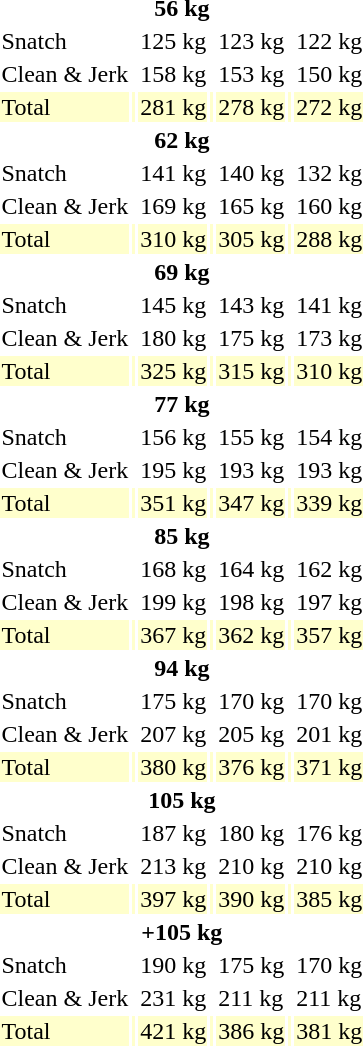<table>
<tr>
<th colspan=7>56 kg</th>
</tr>
<tr>
<td>Snatch</td>
<td></td>
<td>125 kg</td>
<td></td>
<td>123 kg</td>
<td></td>
<td>122 kg</td>
</tr>
<tr>
<td>Clean & Jerk</td>
<td></td>
<td>158 kg</td>
<td></td>
<td>153 kg</td>
<td></td>
<td>150 kg</td>
</tr>
<tr bgcolor=ffffcc>
<td>Total</td>
<td></td>
<td>281 kg</td>
<td></td>
<td>278 kg</td>
<td></td>
<td>272 kg</td>
</tr>
<tr>
<th colspan=7>62 kg</th>
</tr>
<tr>
<td>Snatch</td>
<td></td>
<td>141 kg</td>
<td></td>
<td>140 kg</td>
<td></td>
<td>132 kg</td>
</tr>
<tr>
<td>Clean & Jerk</td>
<td></td>
<td>169 kg</td>
<td></td>
<td>165 kg</td>
<td></td>
<td>160 kg</td>
</tr>
<tr bgcolor=ffffcc>
<td>Total</td>
<td></td>
<td>310 kg</td>
<td></td>
<td>305 kg</td>
<td></td>
<td>288 kg</td>
</tr>
<tr>
<th colspan=7>69 kg</th>
</tr>
<tr>
<td>Snatch</td>
<td></td>
<td>145 kg</td>
<td></td>
<td>143 kg</td>
<td></td>
<td>141 kg</td>
</tr>
<tr>
<td>Clean & Jerk</td>
<td></td>
<td>180 kg</td>
<td></td>
<td>175 kg</td>
<td></td>
<td>173 kg</td>
</tr>
<tr bgcolor=ffffcc>
<td>Total</td>
<td></td>
<td>325 kg</td>
<td></td>
<td>315 kg</td>
<td></td>
<td>310 kg</td>
</tr>
<tr>
<th colspan=7>77 kg</th>
</tr>
<tr>
<td>Snatch</td>
<td></td>
<td>156 kg</td>
<td></td>
<td>155 kg</td>
<td></td>
<td>154 kg</td>
</tr>
<tr>
<td>Clean & Jerk</td>
<td></td>
<td>195 kg</td>
<td></td>
<td>193 kg</td>
<td></td>
<td>193 kg</td>
</tr>
<tr bgcolor=ffffcc>
<td>Total</td>
<td></td>
<td>351 kg</td>
<td></td>
<td>347 kg</td>
<td></td>
<td>339 kg</td>
</tr>
<tr>
<th colspan=7>85 kg</th>
</tr>
<tr>
<td>Snatch</td>
<td></td>
<td>168 kg</td>
<td></td>
<td>164 kg</td>
<td></td>
<td>162 kg</td>
</tr>
<tr>
<td>Clean & Jerk</td>
<td></td>
<td>199 kg</td>
<td></td>
<td>198 kg</td>
<td></td>
<td>197 kg</td>
</tr>
<tr bgcolor=ffffcc>
<td>Total</td>
<td></td>
<td>367 kg</td>
<td></td>
<td>362 kg</td>
<td></td>
<td>357 kg</td>
</tr>
<tr>
<th colspan=7>94 kg</th>
</tr>
<tr>
<td>Snatch</td>
<td></td>
<td>175 kg</td>
<td></td>
<td>170 kg</td>
<td></td>
<td>170 kg</td>
</tr>
<tr>
<td>Clean & Jerk</td>
<td></td>
<td>207 kg</td>
<td></td>
<td>205 kg</td>
<td></td>
<td>201 kg</td>
</tr>
<tr bgcolor=ffffcc>
<td>Total</td>
<td></td>
<td>380 kg</td>
<td></td>
<td>376 kg</td>
<td></td>
<td>371 kg</td>
</tr>
<tr>
<th colspan=7>105 kg</th>
</tr>
<tr>
<td>Snatch</td>
<td></td>
<td>187 kg</td>
<td></td>
<td>180 kg</td>
<td></td>
<td>176 kg</td>
</tr>
<tr>
<td>Clean & Jerk</td>
<td></td>
<td>213 kg</td>
<td></td>
<td>210 kg</td>
<td></td>
<td>210 kg</td>
</tr>
<tr bgcolor=ffffcc>
<td>Total</td>
<td></td>
<td>397 kg</td>
<td></td>
<td>390 kg</td>
<td></td>
<td>385 kg</td>
</tr>
<tr>
<th colspan=7>+105 kg</th>
</tr>
<tr>
<td>Snatch</td>
<td></td>
<td>190 kg</td>
<td></td>
<td>175 kg</td>
<td></td>
<td>170 kg</td>
</tr>
<tr>
<td>Clean & Jerk</td>
<td></td>
<td>231 kg</td>
<td></td>
<td>211 kg</td>
<td></td>
<td>211 kg</td>
</tr>
<tr bgcolor=ffffcc>
<td>Total</td>
<td></td>
<td>421 kg</td>
<td></td>
<td>386 kg</td>
<td></td>
<td>381 kg</td>
</tr>
</table>
